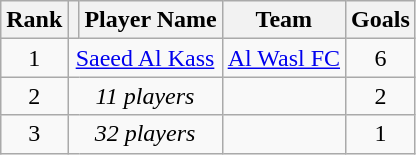<table class="wikitable" style="text-align: center;">
<tr>
<th>Rank</th>
<th></th>
<th>Player Name</th>
<th>Team</th>
<th>Goals</th>
</tr>
<tr>
<td>1</td>
<td colspan="2"> <a href='#'>Saeed Al Kass</a></td>
<td><a href='#'>Al Wasl FC</a></td>
<td>6</td>
</tr>
<tr>
<td>2</td>
<td colspan="2"><em>11 players</em></td>
<td></td>
<td>2</td>
</tr>
<tr>
<td>3</td>
<td colspan="2"><em>32 players</em></td>
<td></td>
<td>1</td>
</tr>
</table>
